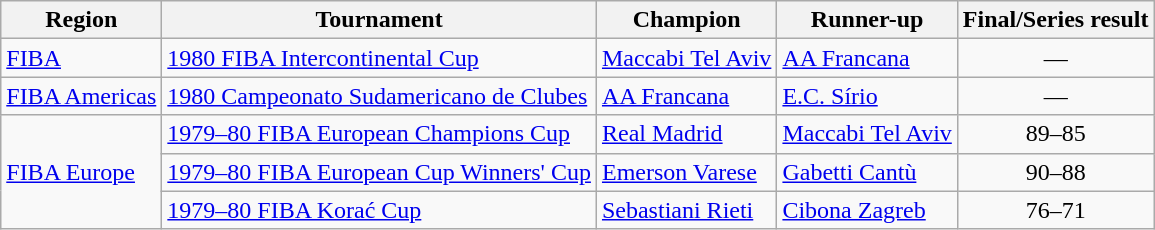<table class="wikitable">
<tr>
<th>Region</th>
<th>Tournament</th>
<th>Champion</th>
<th>Runner-up</th>
<th>Final/Series result</th>
</tr>
<tr>
<td><a href='#'>FIBA</a></td>
<td><a href='#'>1980 FIBA Intercontinental Cup</a></td>
<td> <a href='#'>Maccabi Tel Aviv</a></td>
<td> <a href='#'>AA Francana</a></td>
<td align=center>—</td>
</tr>
<tr>
<td><a href='#'>FIBA Americas</a></td>
<td><a href='#'>1980 Campeonato Sudamericano de Clubes</a></td>
<td> <a href='#'>AA Francana</a></td>
<td> <a href='#'>E.C. Sírio</a></td>
<td align=center>—</td>
</tr>
<tr>
<td rowspan=3><a href='#'>FIBA Europe</a></td>
<td><a href='#'>1979–80 FIBA European Champions Cup</a></td>
<td> <a href='#'>Real Madrid</a></td>
<td> <a href='#'>Maccabi Tel Aviv</a></td>
<td align=center>89–85</td>
</tr>
<tr>
<td><a href='#'>1979–80 FIBA European Cup Winners' Cup</a></td>
<td> <a href='#'>Emerson Varese</a></td>
<td> <a href='#'>Gabetti Cantù</a></td>
<td align=center>90–88</td>
</tr>
<tr>
<td><a href='#'>1979–80 FIBA Korać Cup</a></td>
<td> <a href='#'>Sebastiani Rieti</a></td>
<td> <a href='#'>Cibona Zagreb</a></td>
<td align=center>76–71</td>
</tr>
</table>
